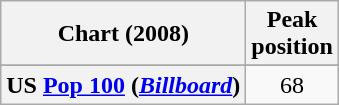<table class="wikitable plainrowheaders sortable">
<tr>
<th>Chart (2008)</th>
<th>Peak<br>position</th>
</tr>
<tr>
</tr>
<tr>
</tr>
<tr>
</tr>
<tr>
</tr>
<tr>
<th scope="row">US <a href='#'>Pop 100</a> (<em><a href='#'>Billboard</a></em>)</th>
<td align="center">68</td>
</tr>
</table>
